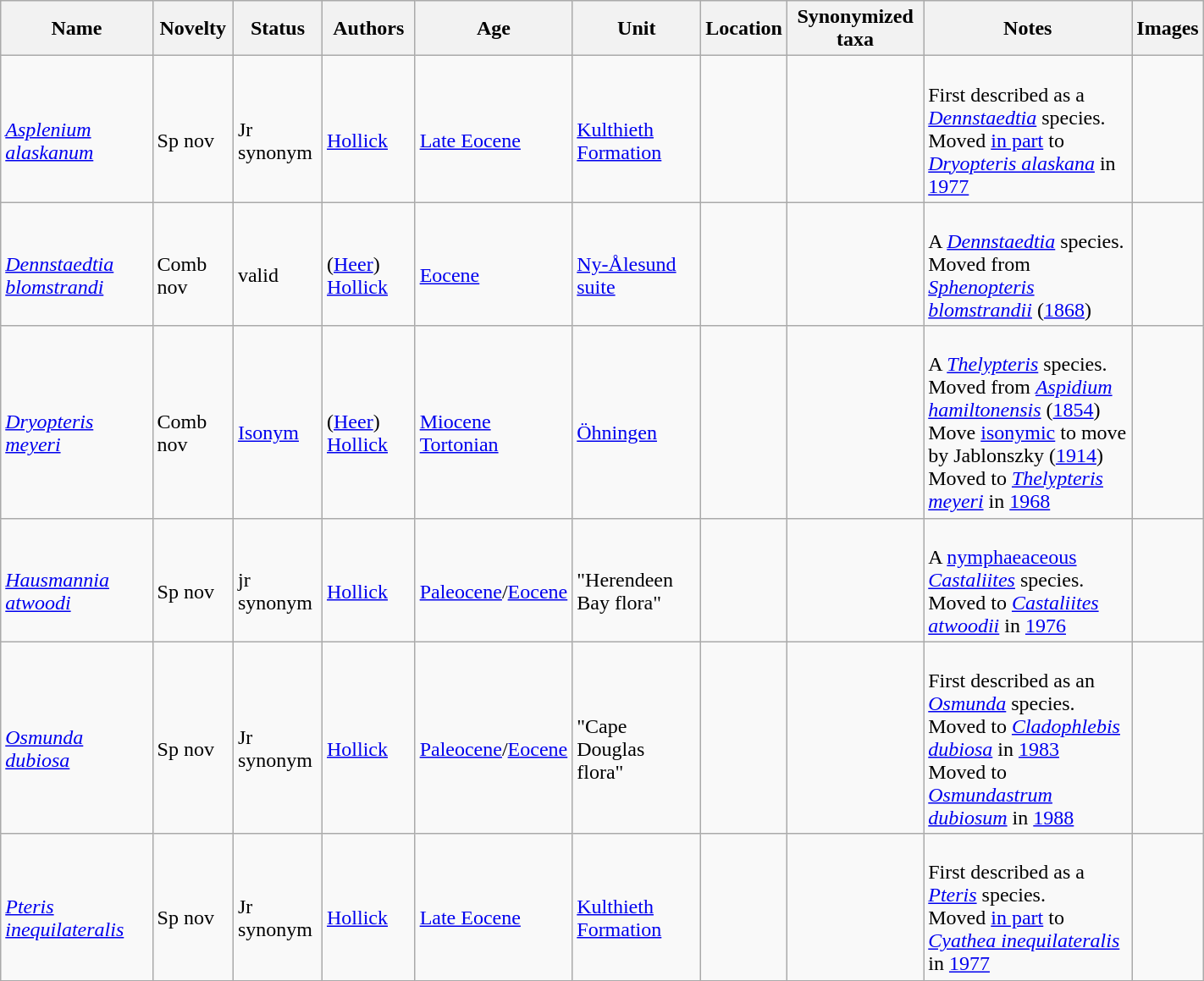<table class="wikitable sortable" align="center" width="75%">
<tr>
<th>Name</th>
<th>Novelty</th>
<th>Status</th>
<th>Authors</th>
<th>Age</th>
<th>Unit</th>
<th>Location</th>
<th>Synonymized taxa</th>
<th>Notes</th>
<th>Images</th>
</tr>
<tr>
<td><br><em><a href='#'>Asplenium alaskanum</a></em></td>
<td><br>Sp nov</td>
<td><br>Jr synonym</td>
<td><br><a href='#'>Hollick</a></td>
<td><br><a href='#'>Late Eocene</a></td>
<td><br><a href='#'>Kulthieth Formation</a></td>
<td><br><br></td>
<td></td>
<td><br>First described as a <em><a href='#'>Dennstaedtia</a></em> species.<br> Moved <a href='#'>in part</a> to <em><a href='#'>Dryopteris alaskana</a></em> in <a href='#'>1977</a></td>
<td><br></td>
</tr>
<tr>
<td><br><em><a href='#'>Dennstaedtia blomstrandi</a></em></td>
<td><br>Comb nov</td>
<td><br>valid</td>
<td><br>(<a href='#'>Heer</a>) <a href='#'>Hollick</a></td>
<td><br><a href='#'>Eocene</a></td>
<td><br><a href='#'>Ny-Ålesund suite</a></td>
<td><br></td>
<td></td>
<td><br>A <em><a href='#'>Dennstaedtia</a></em> species.<br> Moved from <em><a href='#'>Sphenopteris blomstrandii</a></em> (<a href='#'>1868</a>)</td>
<td></td>
</tr>
<tr>
<td><br><em><a href='#'>Dryopteris meyeri</a></em></td>
<td><br>Comb nov</td>
<td><br><a href='#'>Isonym</a></td>
<td><br>(<a href='#'>Heer</a>) <a href='#'>Hollick</a></td>
<td><br><a href='#'>Miocene</a><br><a href='#'>Tortonian</a></td>
<td><br><a href='#'>Öhningen</a></td>
<td><br><br></td>
<td></td>
<td><br>A <em><a href='#'>Thelypteris</a></em> species.<br> Moved from <em><a href='#'>Aspidium hamiltonensis</a></em> (<a href='#'>1854</a>)<br> Move <a href='#'>isonymic</a> to move by Jablonszky (<a href='#'>1914</a>)<br> Moved to <em><a href='#'>Thelypteris meyeri</a></em> in <a href='#'>1968</a></td>
<td></td>
</tr>
<tr>
<td><br><em><a href='#'>Hausmannia atwoodi</a></em></td>
<td><br>Sp nov</td>
<td><br>jr synonym</td>
<td><br><a href='#'>Hollick</a></td>
<td><br><a href='#'>Paleocene</a>/<a href='#'>Eocene</a></td>
<td><br>"Herendeen Bay flora"</td>
<td><br><br></td>
<td></td>
<td><br>A <a href='#'>nymphaeaceous</a> <em><a href='#'>Castaliites</a></em> species.<br> Moved to <em><a href='#'>Castaliites atwoodii</a></em> in <a href='#'>1976</a></td>
<td></td>
</tr>
<tr>
<td><br><em><a href='#'>Osmunda dubiosa</a></em></td>
<td><br>Sp nov</td>
<td><br>Jr synonym</td>
<td><br><a href='#'>Hollick</a></td>
<td><br><a href='#'>Paleocene</a>/<a href='#'>Eocene</a></td>
<td><br>"Cape Douglas flora"</td>
<td><br><br></td>
<td></td>
<td><br>First described as an <em><a href='#'>Osmunda</a></em> species.<br> Moved to <em><a href='#'>Cladophlebis dubiosa</a></em> in <a href='#'>1983</a><br>Moved to <em><a href='#'>Osmundastrum dubiosum</a></em> in <a href='#'>1988</a></td>
<td></td>
</tr>
<tr>
<td><br><em><a href='#'>Pteris inequilateralis</a></em></td>
<td><br>Sp nov</td>
<td><br>Jr synonym</td>
<td><br><a href='#'>Hollick</a></td>
<td><br><a href='#'>Late Eocene</a></td>
<td><br><a href='#'>Kulthieth Formation</a></td>
<td><br><br></td>
<td></td>
<td><br>First described as a <em><a href='#'>Pteris</a></em> species.<br> Moved <a href='#'>in part</a> to <em><a href='#'>Cyathea inequilateralis</a></em> in <a href='#'>1977</a></td>
<td><br></td>
</tr>
<tr>
</tr>
</table>
